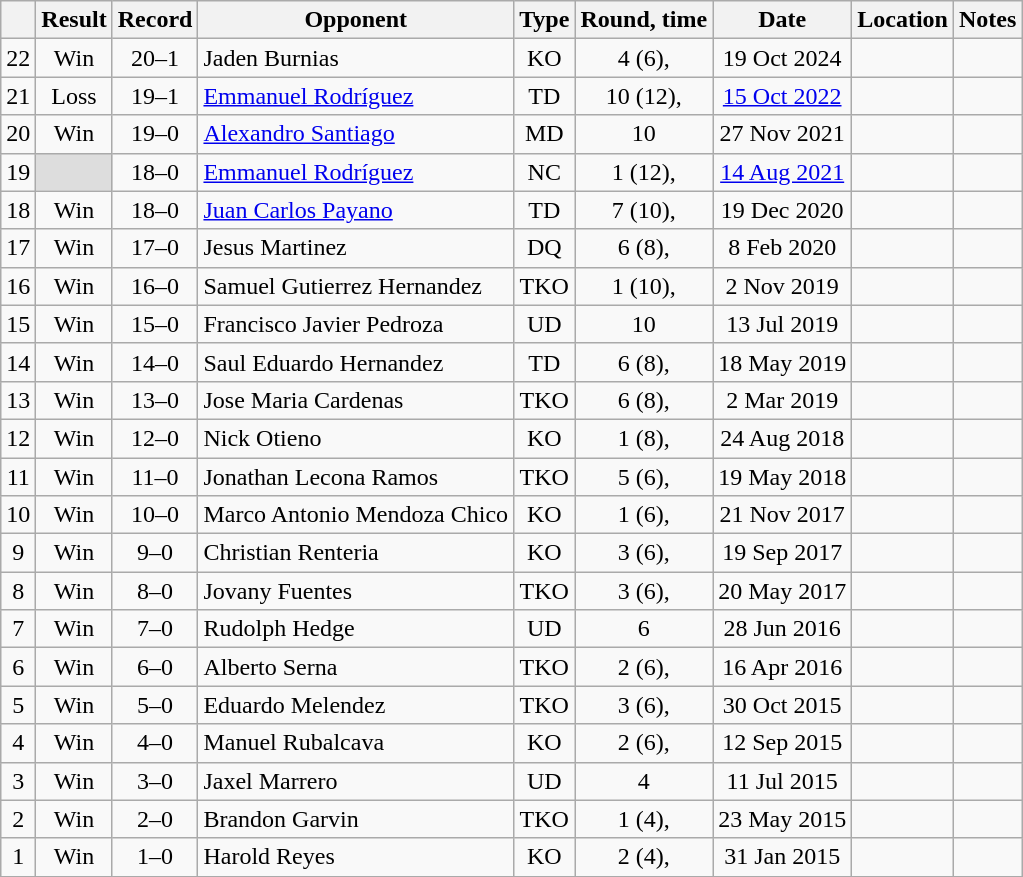<table class="wikitable" style="text-align:center">
<tr>
<th></th>
<th>Result</th>
<th>Record</th>
<th>Opponent</th>
<th>Type</th>
<th>Round, time</th>
<th>Date</th>
<th>Location</th>
<th>Notes</th>
</tr>
<tr>
<td>22</td>
<td>Win</td>
<td>20–1 </td>
<td style="text-align:left;">Jaden Burnias</td>
<td>KO</td>
<td>4 (6), </td>
<td>19 Oct 2024</td>
<td style="text-align:left;"></td>
<td></td>
</tr>
<tr>
<td>21</td>
<td>Loss</td>
<td>19–1 </td>
<td style="text-align:left;"><a href='#'>Emmanuel Rodríguez</a></td>
<td>TD</td>
<td>10 (12), </td>
<td><a href='#'>15 Oct 2022</a></td>
<td style="text-align:left;"></td>
<td align=left></td>
</tr>
<tr>
<td>20</td>
<td>Win</td>
<td>19–0 </td>
<td align=left><a href='#'>Alexandro Santiago</a></td>
<td>MD</td>
<td>10</td>
<td>27 Nov 2021</td>
<td align=left></td>
<td></td>
</tr>
<tr>
<td>19</td>
<td style="background:#DDD"></td>
<td>18–0 </td>
<td align=left><a href='#'>Emmanuel Rodríguez</a></td>
<td>NC</td>
<td>1 (12), </td>
<td><a href='#'>14 Aug 2021</a></td>
<td align=left></td>
<td align=left></td>
</tr>
<tr>
<td>18</td>
<td>Win</td>
<td>18–0</td>
<td align=left><a href='#'>Juan Carlos Payano</a></td>
<td>TD</td>
<td>7 (10), </td>
<td>19 Dec 2020</td>
<td align=left></td>
<td></td>
</tr>
<tr>
<td>17</td>
<td>Win</td>
<td>17–0</td>
<td align=left>Jesus Martinez</td>
<td>DQ</td>
<td>6 (8), </td>
<td>8 Feb 2020</td>
<td align=left></td>
<td></td>
</tr>
<tr>
<td>16</td>
<td>Win</td>
<td>16–0</td>
<td align=left>Samuel Gutierrez Hernandez</td>
<td>TKO</td>
<td>1 (10), </td>
<td>2 Nov 2019</td>
<td align=left></td>
<td></td>
</tr>
<tr>
<td>15</td>
<td>Win</td>
<td>15–0</td>
<td align=left>Francisco Javier Pedroza</td>
<td>UD</td>
<td>10</td>
<td>13 Jul 2019</td>
<td align=left></td>
<td></td>
</tr>
<tr>
<td>14</td>
<td>Win</td>
<td>14–0</td>
<td align=left>Saul Eduardo Hernandez</td>
<td>TD</td>
<td>6 (8), </td>
<td>18 May 2019</td>
<td align=left></td>
<td></td>
</tr>
<tr>
<td>13</td>
<td>Win</td>
<td>13–0</td>
<td align=left>Jose Maria Cardenas</td>
<td>TKO</td>
<td>6 (8), </td>
<td>2 Mar 2019</td>
<td align=left></td>
<td></td>
</tr>
<tr>
<td>12</td>
<td>Win</td>
<td>12–0</td>
<td align=left>Nick Otieno</td>
<td>KO</td>
<td>1 (8), </td>
<td>24 Aug 2018</td>
<td align=left></td>
<td></td>
</tr>
<tr>
<td>11</td>
<td>Win</td>
<td>11–0</td>
<td align=left>Jonathan Lecona Ramos</td>
<td>TKO</td>
<td>5 (6), </td>
<td>19 May 2018</td>
<td align=left></td>
<td></td>
</tr>
<tr>
<td>10</td>
<td>Win</td>
<td>10–0</td>
<td align=left>Marco Antonio Mendoza Chico</td>
<td>KO</td>
<td>1 (6), </td>
<td>21 Nov 2017</td>
<td align=left></td>
<td></td>
</tr>
<tr>
<td>9</td>
<td>Win</td>
<td>9–0</td>
<td align=left>Christian Renteria</td>
<td>KO</td>
<td>3 (6), </td>
<td>19 Sep 2017</td>
<td align=left></td>
<td></td>
</tr>
<tr>
<td>8</td>
<td>Win</td>
<td>8–0</td>
<td align=left>Jovany Fuentes</td>
<td>TKO</td>
<td>3 (6), </td>
<td>20 May 2017</td>
<td align=left></td>
<td></td>
</tr>
<tr>
<td>7</td>
<td>Win</td>
<td>7–0</td>
<td align=left>Rudolph Hedge</td>
<td>UD</td>
<td>6</td>
<td>28 Jun 2016</td>
<td align=left></td>
<td></td>
</tr>
<tr>
<td>6</td>
<td>Win</td>
<td>6–0</td>
<td align=left>Alberto Serna</td>
<td>TKO</td>
<td>2 (6), </td>
<td>16 Apr 2016</td>
<td align=left></td>
<td></td>
</tr>
<tr>
<td>5</td>
<td>Win</td>
<td>5–0</td>
<td align=left>Eduardo Melendez</td>
<td>TKO</td>
<td>3 (6), </td>
<td>30 Oct 2015</td>
<td align=left></td>
<td></td>
</tr>
<tr>
<td>4</td>
<td>Win</td>
<td>4–0</td>
<td align=left>Manuel Rubalcava</td>
<td>KO</td>
<td>2 (6), </td>
<td>12 Sep 2015</td>
<td align=left></td>
<td></td>
</tr>
<tr>
<td>3</td>
<td>Win</td>
<td>3–0</td>
<td align=left>Jaxel Marrero</td>
<td>UD</td>
<td>4</td>
<td>11 Jul 2015</td>
<td align=left></td>
<td></td>
</tr>
<tr>
<td>2</td>
<td>Win</td>
<td>2–0</td>
<td align=left>Brandon Garvin</td>
<td>TKO</td>
<td>1 (4), </td>
<td>23 May 2015</td>
<td align=left></td>
<td></td>
</tr>
<tr>
<td>1</td>
<td>Win</td>
<td>1–0</td>
<td align=left>Harold Reyes</td>
<td>KO</td>
<td>2 (4), </td>
<td>31 Jan 2015</td>
<td align=left></td>
<td></td>
</tr>
<tr>
</tr>
</table>
